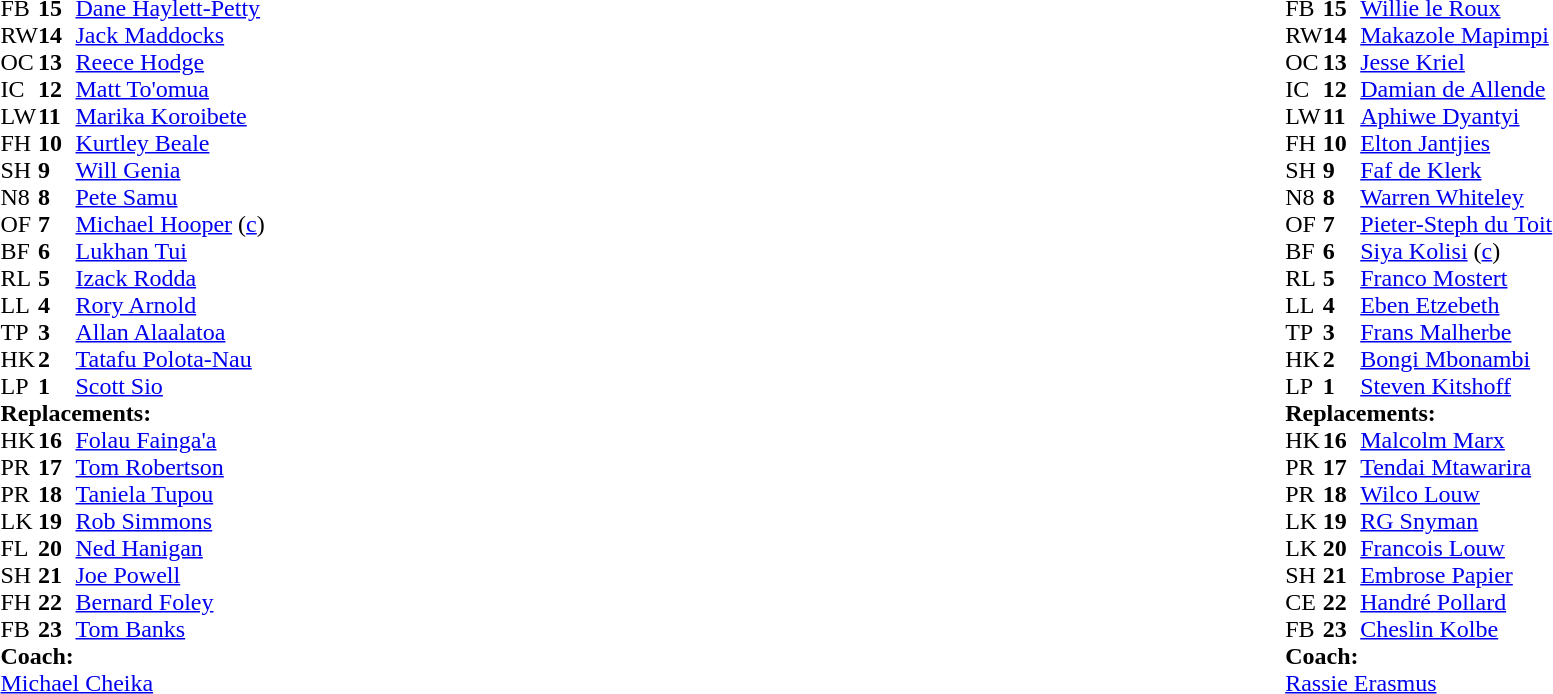<table style="width:100%;">
<tr>
<td style="vertical-align:top; width:50%"><br><table cellspacing="0" cellpadding="0">
<tr>
<th width="25"></th>
<th width="25"></th>
</tr>
<tr>
<td>FB</td>
<td><strong>15</strong></td>
<td><a href='#'>Dane Haylett-Petty</a></td>
</tr>
<tr>
<td>RW</td>
<td><strong>14</strong></td>
<td><a href='#'>Jack Maddocks</a></td>
<td></td>
<td></td>
</tr>
<tr>
<td>OC</td>
<td><strong>13</strong></td>
<td><a href='#'>Reece Hodge</a></td>
<td></td>
<td></td>
<td></td>
</tr>
<tr>
<td>IC</td>
<td><strong>12</strong></td>
<td><a href='#'>Matt To'omua</a></td>
</tr>
<tr>
<td>LW</td>
<td><strong>11</strong></td>
<td><a href='#'>Marika Koroibete</a></td>
<td></td>
<td></td>
<td></td>
</tr>
<tr>
<td>FH</td>
<td><strong>10</strong></td>
<td><a href='#'>Kurtley Beale</a></td>
</tr>
<tr>
<td>SH</td>
<td><strong>9</strong></td>
<td><a href='#'>Will Genia</a></td>
</tr>
<tr>
<td>N8</td>
<td><strong>8</strong></td>
<td><a href='#'>Pete Samu</a></td>
</tr>
<tr>
<td>OF</td>
<td><strong>7</strong></td>
<td><a href='#'>Michael Hooper</a> (<a href='#'>c</a>)</td>
</tr>
<tr>
<td>BF</td>
<td><strong>6</strong></td>
<td><a href='#'>Lukhan Tui</a></td>
</tr>
<tr>
<td>RL</td>
<td><strong>5</strong></td>
<td><a href='#'>Izack Rodda</a></td>
<td></td>
<td></td>
<td></td>
<td></td>
</tr>
<tr>
<td>LL</td>
<td><strong>4</strong></td>
<td><a href='#'>Rory Arnold</a></td>
<td></td>
<td></td>
<td></td>
<td></td>
<td></td>
</tr>
<tr>
<td>TP</td>
<td><strong>3</strong></td>
<td><a href='#'>Allan Alaalatoa</a></td>
<td></td>
<td></td>
</tr>
<tr>
<td>HK</td>
<td><strong>2</strong></td>
<td><a href='#'>Tatafu Polota-Nau</a></td>
<td></td>
<td></td>
<td></td>
</tr>
<tr>
<td>LP</td>
<td><strong>1</strong></td>
<td><a href='#'>Scott Sio</a></td>
<td></td>
<td></td>
</tr>
<tr>
<td colspan="3"><strong>Replacements:</strong></td>
</tr>
<tr>
<td>HK</td>
<td><strong>16</strong></td>
<td><a href='#'>Folau Fainga'a</a></td>
<td></td>
<td></td>
<td></td>
</tr>
<tr>
<td>PR</td>
<td><strong>17</strong></td>
<td><a href='#'>Tom Robertson</a></td>
<td></td>
<td></td>
</tr>
<tr>
<td>PR</td>
<td><strong>18</strong></td>
<td><a href='#'>Taniela Tupou</a></td>
<td></td>
<td></td>
</tr>
<tr>
<td>LK</td>
<td><strong>19</strong></td>
<td><a href='#'>Rob Simmons</a></td>
<td></td>
<td></td>
</tr>
<tr>
<td>FL</td>
<td><strong>20</strong></td>
<td><a href='#'>Ned Hanigan</a></td>
<td></td>
<td></td>
<td></td>
<td></td>
<td></td>
</tr>
<tr>
<td>SH</td>
<td><strong>21</strong></td>
<td><a href='#'>Joe Powell</a></td>
</tr>
<tr>
<td>FH</td>
<td><strong>22</strong></td>
<td><a href='#'>Bernard Foley</a></td>
<td></td>
<td></td>
</tr>
<tr>
<td>FB</td>
<td><strong>23</strong></td>
<td><a href='#'>Tom Banks</a></td>
<td></td>
<td></td>
</tr>
<tr>
<td colspan="3"><strong>Coach:</strong></td>
</tr>
<tr>
<td colspan="4"> <a href='#'>Michael Cheika</a></td>
</tr>
</table>
</td>
<td style="vertical-align:top"></td>
<td style="vertical-align:top; width:50%"><br><table cellspacing="0" cellpadding="0" style="margin:auto">
<tr>
<th width="25"></th>
<th width="25"></th>
</tr>
<tr>
<td>FB</td>
<td><strong>15</strong></td>
<td><a href='#'>Willie le Roux</a></td>
</tr>
<tr>
<td>RW</td>
<td><strong>14</strong></td>
<td><a href='#'>Makazole Mapimpi</a></td>
<td></td>
<td></td>
</tr>
<tr>
<td>OC</td>
<td><strong>13</strong></td>
<td><a href='#'>Jesse Kriel</a></td>
</tr>
<tr>
<td>IC</td>
<td><strong>12</strong></td>
<td><a href='#'>Damian de Allende</a></td>
</tr>
<tr>
<td>LW</td>
<td><strong>11</strong></td>
<td><a href='#'>Aphiwe Dyantyi</a></td>
</tr>
<tr>
<td>FH</td>
<td><strong>10</strong></td>
<td><a href='#'>Elton Jantjies</a></td>
<td></td>
<td></td>
</tr>
<tr>
<td>SH</td>
<td><strong>9</strong></td>
<td><a href='#'>Faf de Klerk</a></td>
</tr>
<tr>
<td>N8</td>
<td><strong>8</strong></td>
<td><a href='#'>Warren Whiteley</a></td>
<td></td>
<td></td>
</tr>
<tr>
<td>OF</td>
<td><strong>7</strong></td>
<td><a href='#'>Pieter-Steph du Toit</a></td>
</tr>
<tr>
<td>BF</td>
<td><strong>6</strong></td>
<td><a href='#'>Siya Kolisi</a> (<a href='#'>c</a>)</td>
</tr>
<tr>
<td>RL</td>
<td><strong>5</strong></td>
<td><a href='#'>Franco Mostert</a></td>
</tr>
<tr>
<td>LL</td>
<td><strong>4</strong></td>
<td><a href='#'>Eben Etzebeth</a></td>
<td></td>
<td></td>
</tr>
<tr>
<td>TP</td>
<td><strong>3</strong></td>
<td><a href='#'>Frans Malherbe</a></td>
<td></td>
<td></td>
</tr>
<tr>
<td>HK</td>
<td><strong>2</strong></td>
<td><a href='#'>Bongi Mbonambi</a></td>
<td></td>
<td></td>
</tr>
<tr>
<td>LP</td>
<td><strong>1</strong></td>
<td><a href='#'>Steven Kitshoff</a></td>
<td></td>
<td></td>
</tr>
<tr>
<td colspan="3"><strong>Replacements:</strong></td>
</tr>
<tr>
<td>HK</td>
<td><strong>16</strong></td>
<td><a href='#'>Malcolm Marx</a></td>
<td></td>
<td></td>
</tr>
<tr>
<td>PR</td>
<td><strong>17</strong></td>
<td><a href='#'>Tendai Mtawarira</a></td>
<td></td>
<td></td>
</tr>
<tr>
<td>PR</td>
<td><strong>18</strong></td>
<td><a href='#'>Wilco Louw</a></td>
<td></td>
<td></td>
</tr>
<tr>
<td>LK</td>
<td><strong>19</strong></td>
<td><a href='#'>RG Snyman</a></td>
<td></td>
<td></td>
</tr>
<tr>
<td>LK</td>
<td><strong>20</strong></td>
<td><a href='#'>Francois Louw</a></td>
<td></td>
<td></td>
</tr>
<tr>
<td>SH</td>
<td><strong>21</strong></td>
<td><a href='#'>Embrose Papier</a></td>
</tr>
<tr>
<td>CE</td>
<td><strong>22</strong></td>
<td><a href='#'>Handré Pollard</a></td>
<td></td>
<td></td>
</tr>
<tr>
<td>FB</td>
<td><strong>23</strong></td>
<td><a href='#'>Cheslin Kolbe</a></td>
<td></td>
<td></td>
</tr>
<tr>
<td colspan="3"><strong>Coach:</strong></td>
</tr>
<tr>
<td colspan="4"> <a href='#'>Rassie Erasmus</a></td>
</tr>
</table>
</td>
</tr>
</table>
